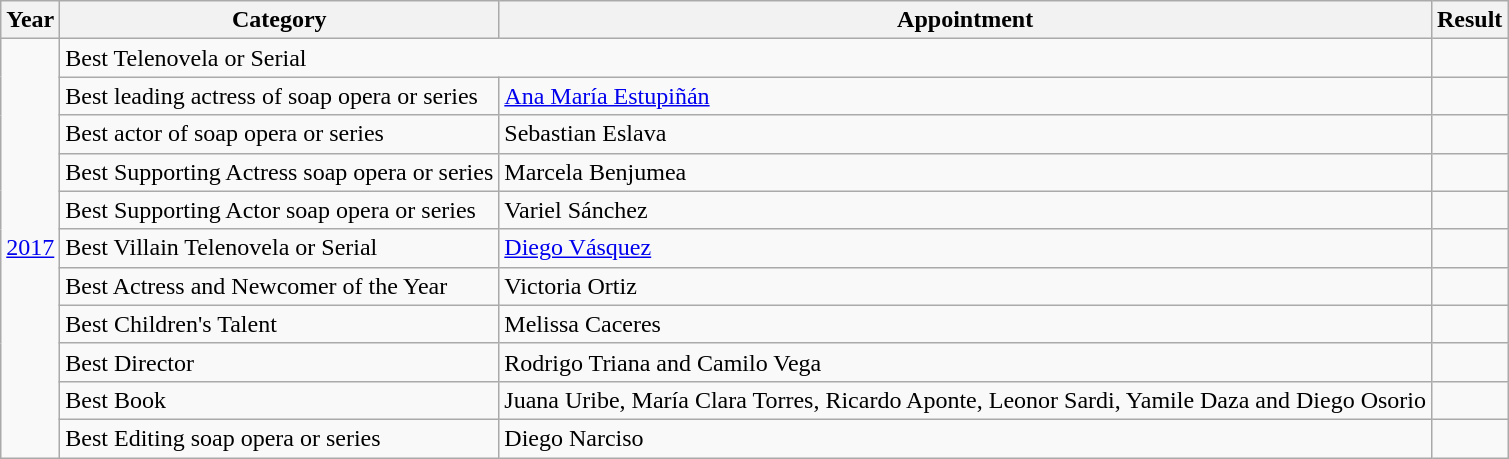<table class="wikitable">
<tr>
<th>Year</th>
<th>Category</th>
<th>Appointment</th>
<th>Result</th>
</tr>
<tr>
<td rowspan="11"><a href='#'>2017</a></td>
<td colspan=2>Best Telenovela or Serial</td>
<td></td>
</tr>
<tr>
<td>Best leading actress of soap opera or series</td>
<td><a href='#'>Ana María Estupiñán</a></td>
<td></td>
</tr>
<tr>
<td>Best actor of soap opera or series</td>
<td>Sebastian Eslava</td>
<td></td>
</tr>
<tr>
<td>Best Supporting Actress soap opera or series</td>
<td>Marcela Benjumea</td>
<td></td>
</tr>
<tr>
<td>Best Supporting Actor soap opera or series</td>
<td>Variel Sánchez</td>
<td></td>
</tr>
<tr>
<td>Best Villain Telenovela or Serial</td>
<td><a href='#'>Diego Vásquez</a></td>
<td></td>
</tr>
<tr>
<td>Best Actress and Newcomer of the Year</td>
<td>Victoria Ortiz</td>
<td></td>
</tr>
<tr>
<td>Best Children's Talent</td>
<td>Melissa Caceres</td>
<td></td>
</tr>
<tr>
<td>Best Director</td>
<td>Rodrigo Triana and Camilo Vega</td>
<td></td>
</tr>
<tr>
<td>Best Book</td>
<td>Juana Uribe, María Clara Torres, Ricardo Aponte, Leonor Sardi, Yamile Daza and Diego Osorio</td>
<td></td>
</tr>
<tr>
<td>Best Editing soap opera or series</td>
<td>Diego Narciso</td>
<td></td>
</tr>
</table>
